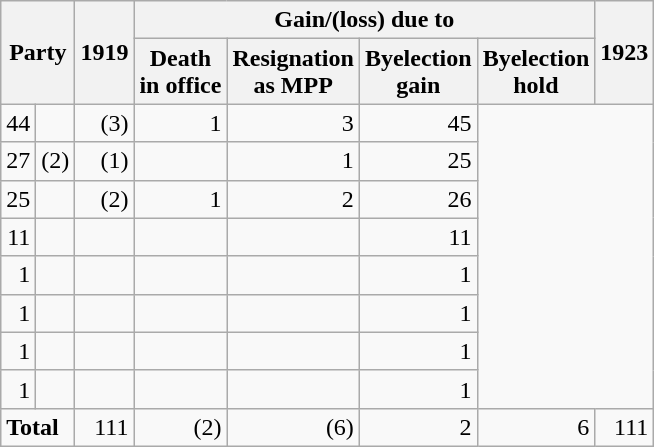<table class="wikitable" style="text-align:right">
<tr>
<th rowspan="2" colspan="2">Party</th>
<th rowspan="2">1919</th>
<th colspan="4">Gain/(loss) due to</th>
<th rowspan="2">1923</th>
</tr>
<tr>
<th>Death<br>in office</th>
<th>Resignation<br>as MPP</th>
<th>Byelection<br>gain</th>
<th>Byelection<br>hold</th>
</tr>
<tr>
<td>44</td>
<td></td>
<td>(3)</td>
<td>1</td>
<td>3</td>
<td>45</td>
</tr>
<tr>
<td>27</td>
<td>(2)</td>
<td>(1)</td>
<td></td>
<td>1</td>
<td>25</td>
</tr>
<tr>
<td>25</td>
<td></td>
<td>(2)</td>
<td>1</td>
<td>2</td>
<td>26</td>
</tr>
<tr>
<td>11</td>
<td></td>
<td></td>
<td></td>
<td></td>
<td>11</td>
</tr>
<tr>
<td>1</td>
<td></td>
<td></td>
<td></td>
<td></td>
<td>1</td>
</tr>
<tr>
<td>1</td>
<td></td>
<td></td>
<td></td>
<td></td>
<td>1</td>
</tr>
<tr>
<td>1</td>
<td></td>
<td></td>
<td></td>
<td></td>
<td>1</td>
</tr>
<tr>
<td>1</td>
<td></td>
<td></td>
<td></td>
<td></td>
<td>1</td>
</tr>
<tr>
<td colspan="2" style="text-align:left;"><strong>Total</strong></td>
<td>111</td>
<td>(2)</td>
<td>(6)</td>
<td>2</td>
<td>6</td>
<td>111</td>
</tr>
</table>
